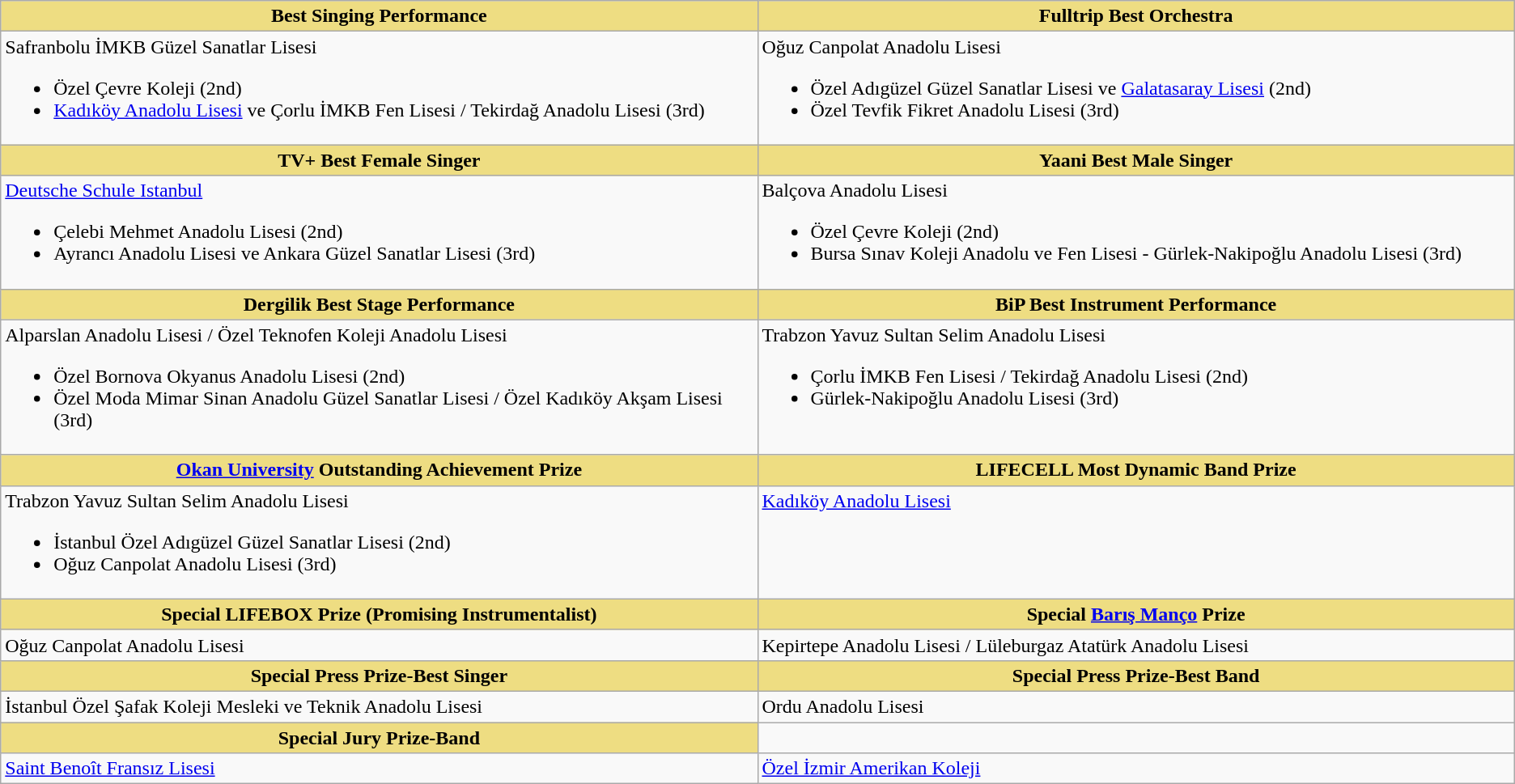<table class=wikitable>
<tr>
<th style="background:#EEDD82; width:50%">Best Singing Performance</th>
<th style="background:#EEDD82; width:50%">Fulltrip Best Orchestra</th>
</tr>
<tr>
<td valign="top">Safranbolu İMKB Güzel Sanatlar Lisesi<br><ul><li>Özel Çevre Koleji (2nd)</li><li><a href='#'>Kadıköy Anadolu Lisesi</a> ve Çorlu İMKB Fen Lisesi / Tekirdağ Anadolu Lisesi (3rd)</li></ul></td>
<td valign="top">Oğuz Canpolat Anadolu Lisesi<br><ul><li>Özel Adıgüzel Güzel Sanatlar Lisesi ve <a href='#'>Galatasaray Lisesi</a> (2nd)</li><li>Özel Tevfik Fikret Anadolu Lisesi (3rd)</li></ul></td>
</tr>
<tr>
<th style="background:#EEDD82; width:50%">TV+ Best Female Singer</th>
<th style="background:#EEDD82; width:50%">Yaani Best Male Singer</th>
</tr>
<tr>
<td valign="top"><a href='#'>Deutsche Schule Istanbul</a><br><ul><li>Çelebi Mehmet Anadolu Lisesi (2nd)</li><li>Ayrancı Anadolu Lisesi ve Ankara Güzel Sanatlar Lisesi (3rd)</li></ul></td>
<td valign="top">Balçova Anadolu Lisesi<br><ul><li>Özel Çevre Koleji (2nd)</li><li>Bursa Sınav Koleji Anadolu ve Fen Lisesi - Gürlek-Nakipoğlu Anadolu Lisesi (3rd)</li></ul></td>
</tr>
<tr>
<th style="background:#EEDD82; width:50%">Dergilik Best Stage Performance</th>
<th style="background:#EEDD82; width:50%">BiP Best Instrument Performance</th>
</tr>
<tr>
<td valign="top">Alparslan Anadolu Lisesi / Özel Teknofen Koleji Anadolu Lisesi<br><ul><li>Özel Bornova Okyanus Anadolu Lisesi (2nd)</li><li>Özel Moda Mimar Sinan Anadolu Güzel Sanatlar Lisesi / Özel Kadıköy Akşam Lisesi (3rd)</li></ul></td>
<td valign="top">Trabzon Yavuz Sultan Selim Anadolu Lisesi<br><ul><li>Çorlu İMKB Fen Lisesi / Tekirdağ Anadolu Lisesi (2nd)</li><li>Gürlek-Nakipoğlu Anadolu Lisesi (3rd)</li></ul></td>
</tr>
<tr>
<th style="background:#EEDD82; width:50%"><a href='#'>Okan University</a> Outstanding Achievement Prize</th>
<th style="background:#EEDD82; width:50%">LIFECELL Most Dynamic Band Prize</th>
</tr>
<tr>
<td valign="top">Trabzon Yavuz Sultan Selim Anadolu Lisesi<br><ul><li>İstanbul Özel Adıgüzel Güzel Sanatlar Lisesi (2nd)</li><li>Oğuz Canpolat Anadolu Lisesi (3rd)</li></ul></td>
<td valign="top"><a href='#'>Kadıköy Anadolu Lisesi</a></td>
</tr>
<tr>
<th style="background:#EEDD82; width:50%">Special LIFEBOX Prize (Promising Instrumentalist)</th>
<th style="background:#EEDD82; width:50%">Special <a href='#'>Barış Manço</a> Prize</th>
</tr>
<tr>
<td valign="top">Oğuz Canpolat Anadolu Lisesi</td>
<td valign="top">Kepirtepe Anadolu Lisesi / Lüleburgaz Atatürk Anadolu Lisesi</td>
</tr>
<tr>
<th style="background:#EEDD82; width:50%">Special Press Prize-Best Singer</th>
<th style="background:#EEDD82; width:50%">Special Press Prize-Best Band</th>
</tr>
<tr>
<td valign="top">İstanbul Özel Şafak Koleji Mesleki ve Teknik Anadolu Lisesi</td>
<td valign="top">Ordu Anadolu Lisesi</td>
</tr>
<tr>
<th style="background:#EEDD82; width:50%">Special Jury Prize-Band</th>
</tr>
<tr>
<td valign="top"><a href='#'>Saint Benoît Fransız Lisesi</a></td>
<td valign="top"><a href='#'>Özel İzmir Amerikan Koleji</a></td>
</tr>
</table>
